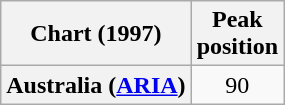<table class="wikitable plainrowheaders">
<tr>
<th scope="col">Chart (1997)</th>
<th scope="col">Peak<br>position</th>
</tr>
<tr>
<th scope="row">Australia (<a href='#'>ARIA</a>)</th>
<td style="text-align:center;">90</td>
</tr>
</table>
